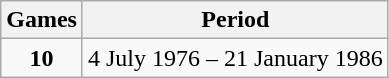<table class="wikitable sortable" style="text-align:center;">
<tr>
<th>Games</th>
<th>Period</th>
</tr>
<tr>
<td><strong>10</strong></td>
<td>4 July 1976 – 21 January 1986</td>
</tr>
</table>
